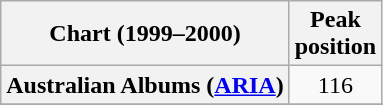<table class="wikitable sortable plainrowheaders">
<tr>
<th scope="col">Chart (1999–2000)</th>
<th scope="col">Peak<br>position</th>
</tr>
<tr>
<th scope="row">Australian Albums (<a href='#'>ARIA</a>)</th>
<td align="center">116</td>
</tr>
<tr>
</tr>
<tr>
</tr>
<tr>
</tr>
<tr>
</tr>
<tr>
</tr>
<tr>
</tr>
<tr>
</tr>
<tr>
</tr>
<tr>
</tr>
<tr>
</tr>
</table>
